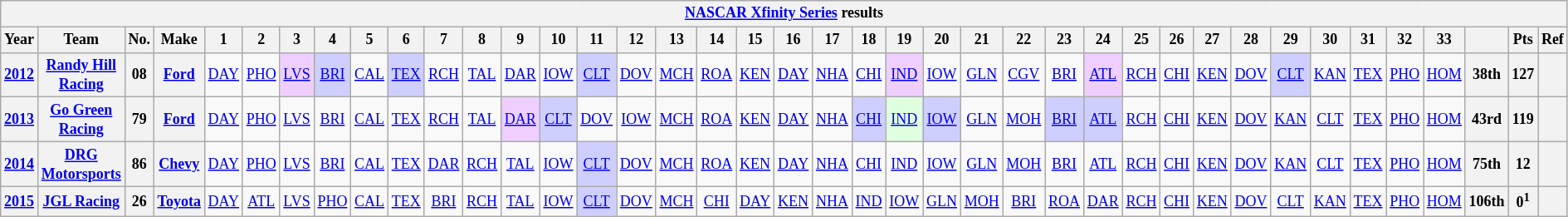<table class="wikitable" style="text-align:center; font-size:75%">
<tr>
<th colspan=40><a href='#'>NASCAR Xfinity Series</a> results</th>
</tr>
<tr>
<th>Year</th>
<th>Team</th>
<th>No.</th>
<th>Make</th>
<th>1</th>
<th>2</th>
<th>3</th>
<th>4</th>
<th>5</th>
<th>6</th>
<th>7</th>
<th>8</th>
<th>9</th>
<th>10</th>
<th>11</th>
<th>12</th>
<th>13</th>
<th>14</th>
<th>15</th>
<th>16</th>
<th>17</th>
<th>18</th>
<th>19</th>
<th>20</th>
<th>21</th>
<th>22</th>
<th>23</th>
<th>24</th>
<th>25</th>
<th>26</th>
<th>27</th>
<th>28</th>
<th>29</th>
<th>30</th>
<th>31</th>
<th>32</th>
<th>33</th>
<th></th>
<th>Pts</th>
<th>Ref</th>
</tr>
<tr>
<th><a href='#'>2012</a></th>
<th><a href='#'>Randy Hill Racing</a></th>
<th>08</th>
<th><a href='#'>Ford</a></th>
<td><a href='#'>DAY</a></td>
<td><a href='#'>PHO</a></td>
<td style="background:#EFCFFF;"><a href='#'>LVS</a><br></td>
<td style="background:#CFCFFF;"><a href='#'>BRI</a><br></td>
<td><a href='#'>CAL</a></td>
<td style="background:#CFCFFF;"><a href='#'>TEX</a><br></td>
<td><a href='#'>RCH</a></td>
<td><a href='#'>TAL</a></td>
<td><a href='#'>DAR</a></td>
<td><a href='#'>IOW</a></td>
<td style="background:#CFCFFF;"><a href='#'>CLT</a><br></td>
<td><a href='#'>DOV</a></td>
<td><a href='#'>MCH</a></td>
<td><a href='#'>ROA</a></td>
<td><a href='#'>KEN</a></td>
<td><a href='#'>DAY</a></td>
<td><a href='#'>NHA</a></td>
<td><a href='#'>CHI</a></td>
<td style="background:#EFCFFF;"><a href='#'>IND</a><br></td>
<td><a href='#'>IOW</a></td>
<td><a href='#'>GLN</a></td>
<td><a href='#'>CGV</a></td>
<td><a href='#'>BRI</a></td>
<td style="background:#EFCFFF;"><a href='#'>ATL</a><br></td>
<td><a href='#'>RCH</a></td>
<td><a href='#'>CHI</a></td>
<td><a href='#'>KEN</a></td>
<td><a href='#'>DOV</a></td>
<td style="background:#CFCFFF;"><a href='#'>CLT</a><br></td>
<td><a href='#'>KAN</a></td>
<td><a href='#'>TEX</a></td>
<td><a href='#'>PHO</a></td>
<td><a href='#'>HOM</a></td>
<th>38th</th>
<th>127</th>
<th></th>
</tr>
<tr>
<th><a href='#'>2013</a></th>
<th><a href='#'>Go Green Racing</a></th>
<th>79</th>
<th><a href='#'>Ford</a></th>
<td><a href='#'>DAY</a></td>
<td><a href='#'>PHO</a></td>
<td><a href='#'>LVS</a></td>
<td><a href='#'>BRI</a></td>
<td><a href='#'>CAL</a></td>
<td><a href='#'>TEX</a></td>
<td><a href='#'>RCH</a></td>
<td><a href='#'>TAL</a></td>
<td style="background:#EFCFFF;"><a href='#'>DAR</a><br></td>
<td style="background:#CFCFFF;"><a href='#'>CLT</a><br></td>
<td><a href='#'>DOV</a></td>
<td><a href='#'>IOW</a></td>
<td><a href='#'>MCH</a></td>
<td><a href='#'>ROA</a></td>
<td><a href='#'>KEN</a></td>
<td><a href='#'>DAY</a></td>
<td><a href='#'>NHA</a></td>
<td style="background:#CFCFFF;"><a href='#'>CHI</a><br></td>
<td style="background:#DFFFDF;"><a href='#'>IND</a><br></td>
<td style="background:#CFCFFF;"><a href='#'>IOW</a><br></td>
<td><a href='#'>GLN</a></td>
<td><a href='#'>MOH</a></td>
<td style="background:#CFCFFF;"><a href='#'>BRI</a><br></td>
<td style="background:#CFCFFF;"><a href='#'>ATL</a><br></td>
<td><a href='#'>RCH</a></td>
<td><a href='#'>CHI</a></td>
<td><a href='#'>KEN</a></td>
<td><a href='#'>DOV</a></td>
<td><a href='#'>KAN</a></td>
<td><a href='#'>CLT</a></td>
<td><a href='#'>TEX</a></td>
<td><a href='#'>PHO</a></td>
<td><a href='#'>HOM</a></td>
<th>43rd</th>
<th>119</th>
<th></th>
</tr>
<tr>
<th><a href='#'>2014</a></th>
<th><a href='#'>DRG Motorsports</a></th>
<th>86</th>
<th><a href='#'>Chevy</a></th>
<td><a href='#'>DAY</a></td>
<td><a href='#'>PHO</a></td>
<td><a href='#'>LVS</a></td>
<td><a href='#'>BRI</a></td>
<td><a href='#'>CAL</a></td>
<td><a href='#'>TEX</a></td>
<td><a href='#'>DAR</a></td>
<td><a href='#'>RCH</a></td>
<td><a href='#'>TAL</a></td>
<td><a href='#'>IOW</a></td>
<td style="background:#CFCFFF;"><a href='#'>CLT</a><br></td>
<td><a href='#'>DOV</a></td>
<td><a href='#'>MCH</a></td>
<td><a href='#'>ROA</a></td>
<td><a href='#'>KEN</a></td>
<td><a href='#'>DAY</a></td>
<td><a href='#'>NHA</a></td>
<td><a href='#'>CHI</a></td>
<td><a href='#'>IND</a></td>
<td><a href='#'>IOW</a></td>
<td><a href='#'>GLN</a></td>
<td><a href='#'>MOH</a></td>
<td><a href='#'>BRI</a></td>
<td><a href='#'>ATL</a></td>
<td><a href='#'>RCH</a></td>
<td><a href='#'>CHI</a></td>
<td><a href='#'>KEN</a></td>
<td><a href='#'>DOV</a></td>
<td><a href='#'>KAN</a></td>
<td><a href='#'>CLT</a></td>
<td><a href='#'>TEX</a></td>
<td><a href='#'>PHO</a></td>
<td><a href='#'>HOM</a></td>
<th>75th</th>
<th>12</th>
<th></th>
</tr>
<tr>
<th><a href='#'>2015</a></th>
<th><a href='#'>JGL Racing</a></th>
<th>26</th>
<th><a href='#'>Toyota</a></th>
<td><a href='#'>DAY</a></td>
<td><a href='#'>ATL</a></td>
<td><a href='#'>LVS</a></td>
<td><a href='#'>PHO</a></td>
<td><a href='#'>CAL</a></td>
<td><a href='#'>TEX</a></td>
<td><a href='#'>BRI</a></td>
<td><a href='#'>RCH</a></td>
<td><a href='#'>TAL</a></td>
<td><a href='#'>IOW</a></td>
<td style="background:#CFCFFF;"><a href='#'>CLT</a><br></td>
<td><a href='#'>DOV</a></td>
<td><a href='#'>MCH</a></td>
<td><a href='#'>CHI</a></td>
<td><a href='#'>DAY</a></td>
<td><a href='#'>KEN</a></td>
<td><a href='#'>NHA</a></td>
<td><a href='#'>IND</a></td>
<td><a href='#'>IOW</a></td>
<td><a href='#'>GLN</a></td>
<td><a href='#'>MOH</a></td>
<td><a href='#'>BRI</a></td>
<td><a href='#'>ROA</a></td>
<td><a href='#'>DAR</a></td>
<td><a href='#'>RCH</a></td>
<td><a href='#'>CHI</a></td>
<td><a href='#'>KEN</a></td>
<td><a href='#'>DOV</a></td>
<td><a href='#'>CLT</a></td>
<td><a href='#'>KAN</a></td>
<td><a href='#'>TEX</a></td>
<td><a href='#'>PHO</a></td>
<td><a href='#'>HOM</a></td>
<th>106th</th>
<th>0<sup>1</sup></th>
<th></th>
</tr>
</table>
